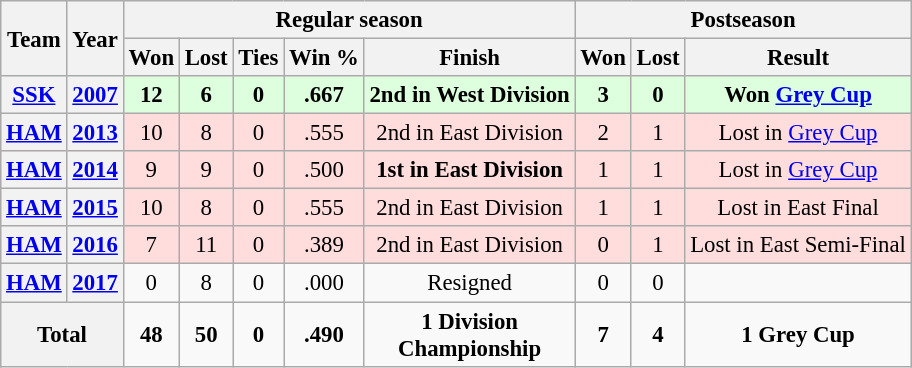<table class="wikitable" style="font-size: 95%; text-align:center;">
<tr>
<th rowspan="2">Team</th>
<th rowspan="2">Year</th>
<th colspan="5">Regular season</th>
<th colspan="4">Postseason</th>
</tr>
<tr>
<th>Won</th>
<th>Lost</th>
<th>Ties</th>
<th>Win %</th>
<th>Finish</th>
<th>Won</th>
<th>Lost</th>
<th>Result</th>
</tr>
<tr ! style="background:#dfd;">
<th><a href='#'>SSK</a></th>
<th><a href='#'>2007</a></th>
<td><strong>12</strong></td>
<td><strong>6</strong></td>
<td><strong>0</strong></td>
<td><strong>.667</strong></td>
<td><strong>2nd in West Division</strong></td>
<td><strong>3</strong></td>
<td><strong>0</strong></td>
<td><strong>Won <a href='#'>Grey Cup</a></strong></td>
</tr>
<tr ! style="background:#fdd;">
<th><a href='#'>HAM</a></th>
<th><a href='#'>2013</a></th>
<td>10</td>
<td>8</td>
<td>0</td>
<td>.555</td>
<td>2nd in East Division</td>
<td>2</td>
<td>1</td>
<td>Lost in <a href='#'>Grey Cup</a></td>
</tr>
<tr ! style="background:#fdd;">
<th><a href='#'>HAM</a></th>
<th><a href='#'>2014</a></th>
<td>9</td>
<td>9</td>
<td>0</td>
<td>.500</td>
<td><strong>1st in East Division</strong></td>
<td>1</td>
<td>1</td>
<td>Lost in <a href='#'>Grey Cup</a></td>
</tr>
<tr ! style="background:#fdd;">
<th><a href='#'>HAM</a></th>
<th><a href='#'>2015</a></th>
<td>10</td>
<td>8</td>
<td>0</td>
<td>.555</td>
<td>2nd in East Division</td>
<td>1</td>
<td>1</td>
<td>Lost in East Final</td>
</tr>
<tr ! style="background:#fdd;">
<th><a href='#'>HAM</a></th>
<th><a href='#'>2016</a></th>
<td>7</td>
<td>11</td>
<td>0</td>
<td>.389</td>
<td>2nd in East Division</td>
<td>0</td>
<td>1</td>
<td>Lost in East Semi-Final</td>
</tr>
<tr>
<th><a href='#'>HAM</a></th>
<th><a href='#'>2017</a></th>
<td>0</td>
<td>8</td>
<td>0</td>
<td>.000</td>
<td>Resigned</td>
<td>0</td>
<td>0</td>
<td></td>
</tr>
<tr>
<th colspan="2"><strong>Total</strong></th>
<td><strong>48</strong></td>
<td><strong>50</strong></td>
<td><strong>0</strong></td>
<td><strong>.490</strong></td>
<td><strong>1 Division<br>Championship</strong></td>
<td><strong>7</strong></td>
<td><strong>4</strong></td>
<td><strong>1 Grey Cup</strong></td>
</tr>
</table>
